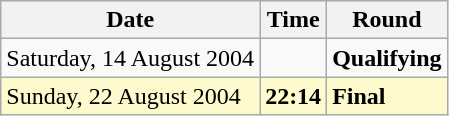<table class="wikitable">
<tr>
<th>Date</th>
<th>Time</th>
<th>Round</th>
</tr>
<tr>
<td>Saturday, 14 August 2004</td>
<td></td>
<td><strong>Qualifying</strong></td>
</tr>
<tr style=background:lemonchiffon>
<td>Sunday, 22 August 2004</td>
<td><strong>22:14</strong></td>
<td><strong>Final</strong></td>
</tr>
</table>
